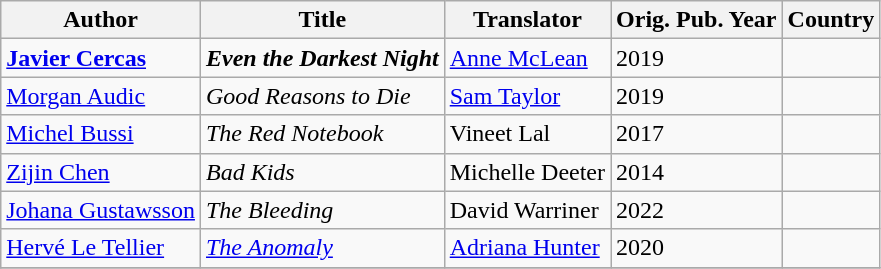<table class="wikitable">
<tr>
<th>Author</th>
<th>Title</th>
<th>Translator</th>
<th>Orig. Pub. Year</th>
<th>Country</th>
</tr>
<tr>
<td><strong><a href='#'>Javier Cercas</a></strong></td>
<td><strong><em>Even the Darkest Night</em></strong></td>
<td><a href='#'>Anne McLean</a></td>
<td>2019</td>
<td></td>
</tr>
<tr>
<td><a href='#'>Morgan Audic</a></td>
<td><em>Good Reasons to Die</em></td>
<td><a href='#'>Sam Taylor</a></td>
<td>2019</td>
<td></td>
</tr>
<tr>
<td><a href='#'>Michel Bussi</a></td>
<td><em>The Red Notebook</em></td>
<td>Vineet Lal</td>
<td>2017</td>
<td></td>
</tr>
<tr>
<td><a href='#'>Zijin Chen</a></td>
<td><em>Bad Kids</em></td>
<td>Michelle Deeter</td>
<td>2014</td>
<td></td>
</tr>
<tr>
<td><a href='#'>Johana Gustawsson</a></td>
<td><em>The Bleeding</em></td>
<td>David Warriner</td>
<td>2022</td>
<td></td>
</tr>
<tr>
<td><a href='#'>Hervé Le Tellier</a></td>
<td><em><a href='#'>The Anomaly</a></em></td>
<td><a href='#'>Adriana Hunter</a></td>
<td>2020</td>
<td></td>
</tr>
<tr>
</tr>
</table>
